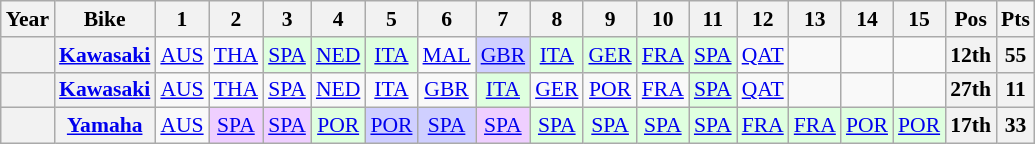<table class="wikitable" style="text-align:center; font-size:90%;">
<tr>
<th>Year</th>
<th>Bike</th>
<th>1</th>
<th>2</th>
<th>3</th>
<th>4</th>
<th>5</th>
<th>6</th>
<th>7</th>
<th>8</th>
<th>9</th>
<th>10</th>
<th>11</th>
<th>12</th>
<th>13</th>
<th>14</th>
<th>15</th>
<th>Pos</th>
<th>Pts</th>
</tr>
<tr>
<th></th>
<th><a href='#'>Kawasaki</a></th>
<td><a href='#'>AUS</a></td>
<td><a href='#'>THA</a></td>
<td style="background:#DFFFDF;"><a href='#'>SPA</a><br></td>
<td style="background:#DFFFDF;"><a href='#'>NED</a><br></td>
<td style="background:#DFFFDF;"><a href='#'>ITA</a><br></td>
<td><a href='#'>MAL</a></td>
<td style="background:#CFCFFF;"><a href='#'>GBR</a><br></td>
<td style="background:#DFFFDF;"><a href='#'>ITA</a><br></td>
<td style="background:#DFFFDF;"><a href='#'>GER</a><br></td>
<td style="background:#DFFFDF;"><a href='#'>FRA</a><br></td>
<td style="background:#DFFFDF;"><a href='#'>SPA</a><br></td>
<td><a href='#'>QAT</a></td>
<td></td>
<td></td>
<td></td>
<th>12th</th>
<th>55</th>
</tr>
<tr>
<th></th>
<th><a href='#'>Kawasaki</a></th>
<td><a href='#'>AUS</a></td>
<td><a href='#'>THA</a></td>
<td><a href='#'>SPA</a></td>
<td><a href='#'>NED</a></td>
<td><a href='#'>ITA</a></td>
<td><a href='#'>GBR</a></td>
<td style="background:#DFFFDF;"><a href='#'>ITA</a><br></td>
<td><a href='#'>GER</a></td>
<td><a href='#'>POR</a></td>
<td><a href='#'>FRA</a></td>
<td style="background:#DFFFDF;"><a href='#'>SPA</a><br></td>
<td><a href='#'>QAT</a></td>
<td></td>
<td></td>
<td></td>
<th>27th</th>
<th>11</th>
</tr>
<tr>
<th></th>
<th><a href='#'>Yamaha</a></th>
<td><a href='#'>AUS</a></td>
<td style="background:#efcfff;"><a href='#'>SPA</a><br></td>
<td style="background:#efcfff;"><a href='#'>SPA</a><br></td>
<td style="background:#dfffdf;"><a href='#'>POR</a><br></td>
<td style="background:#cfcfff;"><a href='#'>POR</a><br></td>
<td style="background:#cfcfff;"><a href='#'>SPA</a><br></td>
<td style="background:#efcfff;"><a href='#'>SPA</a><br></td>
<td style="background:#dfffdf;"><a href='#'>SPA</a><br></td>
<td style="background:#dfffdf;"><a href='#'>SPA</a><br></td>
<td style="background:#dfffdf;"><a href='#'>SPA</a><br></td>
<td style="background:#dfffdf;"><a href='#'>SPA</a><br></td>
<td style="background:#dfffdf;"><a href='#'>FRA</a><br></td>
<td style="background:#dfffdf;"><a href='#'>FRA</a><br></td>
<td style="background:#dfffdf;"><a href='#'>POR</a><br></td>
<td style="background:#dfffdf;"><a href='#'>POR</a><br></td>
<th>17th</th>
<th>33</th>
</tr>
</table>
